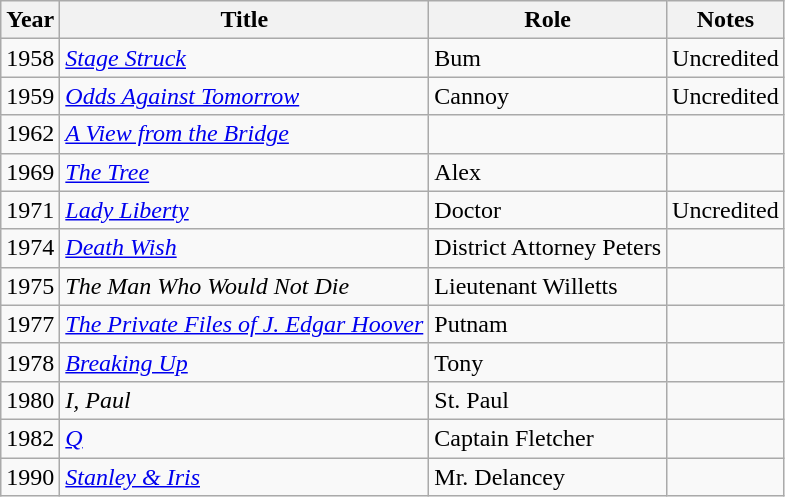<table class="wikitable sortable">
<tr>
<th>Year</th>
<th>Title</th>
<th>Role</th>
<th class="unsortable">Notes</th>
</tr>
<tr>
<td>1958</td>
<td><em><a href='#'>Stage Struck</a></em></td>
<td>Bum</td>
<td>Uncredited</td>
</tr>
<tr>
<td>1959</td>
<td><em><a href='#'>Odds Against Tomorrow</a></em></td>
<td>Cannoy</td>
<td>Uncredited</td>
</tr>
<tr>
<td>1962</td>
<td><em><a href='#'>A View from the Bridge</a></em></td>
<td></td>
<td></td>
</tr>
<tr>
<td>1969</td>
<td><em><a href='#'>The Tree</a></em></td>
<td>Alex</td>
<td></td>
</tr>
<tr>
<td>1971</td>
<td><em><a href='#'>Lady Liberty</a></em></td>
<td>Doctor</td>
<td>Uncredited</td>
</tr>
<tr>
<td>1974</td>
<td><em><a href='#'>Death Wish</a></em></td>
<td>District Attorney Peters</td>
<td></td>
</tr>
<tr>
<td>1975</td>
<td><em>The Man Who Would Not Die</em></td>
<td>Lieutenant Willetts</td>
<td></td>
</tr>
<tr>
<td>1977</td>
<td><em><a href='#'>The Private Files of J. Edgar Hoover</a></em></td>
<td>Putnam</td>
<td></td>
</tr>
<tr>
<td>1978</td>
<td><em><a href='#'>Breaking Up</a></em></td>
<td>Tony</td>
<td></td>
</tr>
<tr>
<td>1980</td>
<td><em>I, Paul</em></td>
<td>St. Paul</td>
<td></td>
</tr>
<tr>
<td>1982</td>
<td><em><a href='#'>Q</a></em></td>
<td>Captain Fletcher</td>
<td></td>
</tr>
<tr>
<td>1990</td>
<td><em><a href='#'>Stanley & Iris</a></em></td>
<td>Mr. Delancey</td>
<td></td>
</tr>
</table>
